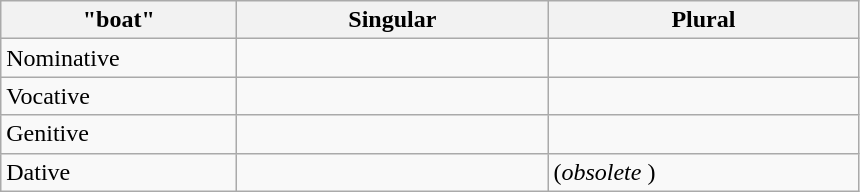<table class="wikitable">
<tr>
<th width=150px> "boat"</th>
<th width=200px>Singular</th>
<th width=200px>Plural</th>
</tr>
<tr>
<td>Nominative</td>
<td> </td>
<td> </td>
</tr>
<tr>
<td>Vocative</td>
<td> </td>
<td> </td>
</tr>
<tr>
<td>Genitive</td>
<td> </td>
<td> </td>
</tr>
<tr>
<td>Dative</td>
<td> </td>
<td> (<em>obsolete</em> )</td>
</tr>
</table>
